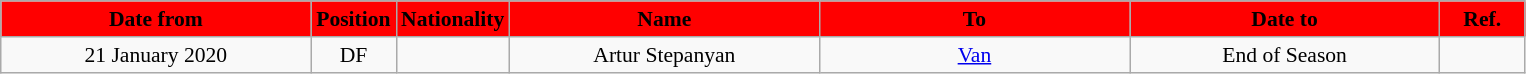<table class="wikitable"  style="text-align:center; font-size:90%; ">
<tr>
<th style="background:#FF0000; color:#000000; width:200px;">Date from</th>
<th style="background:#FF0000; color:#000000; width:50px;">Position</th>
<th style="background:#FF0000; color:#000000; width:50px;">Nationality</th>
<th style="background:#FF0000; color:#000000; width:200px;">Name</th>
<th style="background:#FF0000; color:#000000; width:200px;">To</th>
<th style="background:#FF0000; color:#000000; width:200px;">Date to</th>
<th style="background:#FF0000; color:#000000; width:50px;">Ref.</th>
</tr>
<tr>
<td>21 January 2020</td>
<td>DF</td>
<td></td>
<td>Artur Stepanyan</td>
<td><a href='#'>Van</a></td>
<td>End of Season</td>
<td></td>
</tr>
</table>
